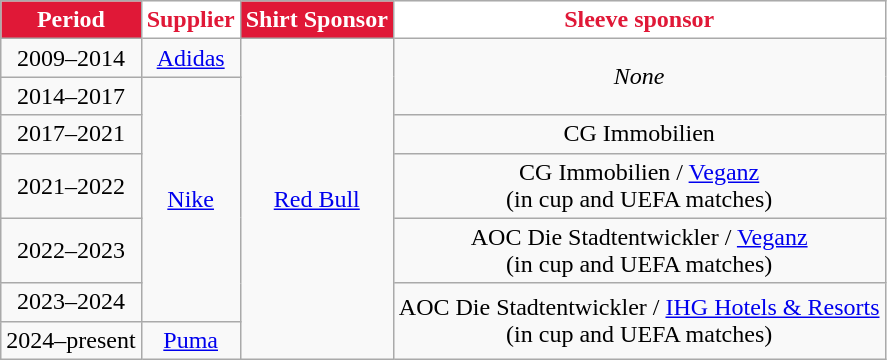<table class="wikitable" style="text-align:center;">
<tr>
<th style="color:#fff; background:#e01837;">Period</th>
<th style="color:#e01837; background:#ffffff;">Supplier</th>
<th style="color:#fff; background:#e01837;">Shirt Sponsor</th>
<th style="color:#e01837; background:#ffffff;">Sleeve sponsor</th>
</tr>
<tr>
<td>2009–2014</td>
<td><a href='#'>Adidas</a></td>
<td rowspan="7"><a href='#'>Red Bull</a></td>
<td rowspan=2><em>None</em></td>
</tr>
<tr>
<td>2014–2017</td>
<td rowspan=5><a href='#'>Nike</a></td>
</tr>
<tr>
<td>2017–2021</td>
<td>CG Immobilien</td>
</tr>
<tr>
<td>2021–2022</td>
<td>CG Immobilien / <a href='#'>Veganz</a><br>(in cup and UEFA matches)</td>
</tr>
<tr>
<td>2022–2023</td>
<td>AOC Die Stadtentwickler / <a href='#'>Veganz</a><br>(in cup and UEFA matches)</td>
</tr>
<tr>
<td>2023–2024</td>
<td rowspan=2>AOC Die Stadtentwickler / <a href='#'>IHG Hotels & Resorts</a><br>(in cup and UEFA matches)</td>
</tr>
<tr>
<td>2024–present</td>
<td><a href='#'>Puma</a></td>
</tr>
</table>
